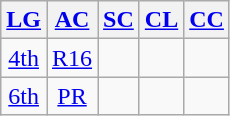<table class="wikitable" style="text-align:center;">
<tr>
<th><a href='#'>LG</a></th>
<th><a href='#'>AC</a></th>
<th><a href='#'>SC</a></th>
<th><a href='#'>CL</a></th>
<th><a href='#'>CC</a></th>
</tr>
<tr>
<td><a href='#'>4th</a></td>
<td><a href='#'>R16</a></td>
<td></td>
<td></td>
<td></td>
</tr>
<tr>
<td><a href='#'>6th</a></td>
<td><a href='#'>PR</a></td>
<td></td>
<td></td>
<td></td>
</tr>
</table>
